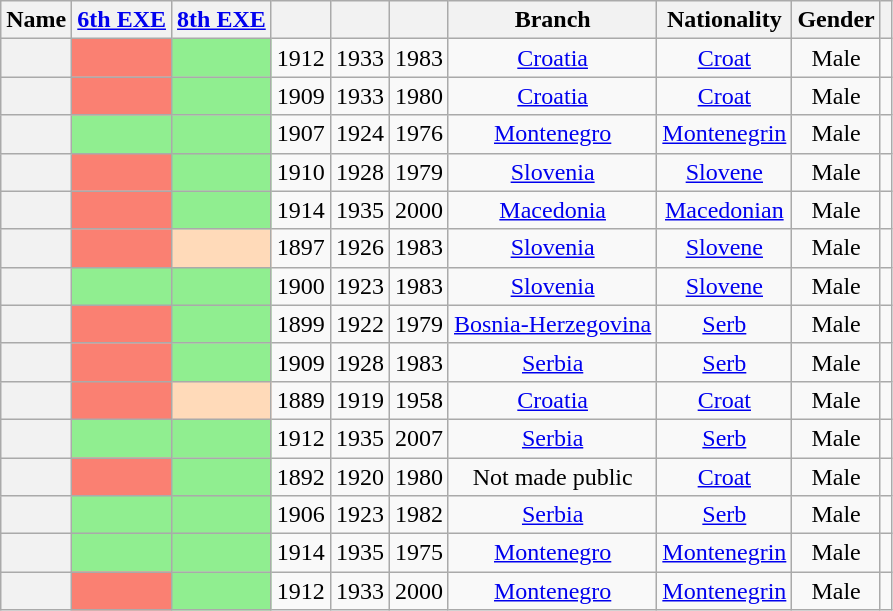<table class="wikitable sortable" style=text-align:center>
<tr>
<th scope="col">Name</th>
<th scope="col"><a href='#'>6th EXE</a></th>
<th scope="col"><a href='#'>8th EXE</a></th>
<th scope="col"></th>
<th scope="col"></th>
<th scope="col"></th>
<th scope="col">Branch</th>
<th scope="col">Nationality</th>
<th scope="col">Gender</th>
<th scope="col" class="unsortable"></th>
</tr>
<tr>
<th align="center" scope="row" style="font-weight:normal;"></th>
<td bgcolor = Salmon></td>
<td bgcolor = LightGreen></td>
<td>1912</td>
<td>1933</td>
<td>1983</td>
<td><a href='#'>Croatia</a></td>
<td><a href='#'>Croat</a></td>
<td>Male</td>
<td></td>
</tr>
<tr>
<th align="center" scope="row" style="font-weight:normal;"></th>
<td bgcolor = Salmon></td>
<td bgcolor = LightGreen></td>
<td>1909</td>
<td>1933</td>
<td>1980</td>
<td><a href='#'>Croatia</a></td>
<td><a href='#'>Croat</a></td>
<td>Male</td>
<td></td>
</tr>
<tr>
<th align="center" scope="row" style="font-weight:normal;"></th>
<td bgcolor = LightGreen></td>
<td bgcolor = LightGreen></td>
<td>1907</td>
<td>1924</td>
<td>1976</td>
<td><a href='#'>Montenegro</a></td>
<td><a href='#'>Montenegrin</a></td>
<td>Male</td>
<td></td>
</tr>
<tr>
<th align="center" scope="row" style="font-weight:normal;"></th>
<td bgcolor = Salmon></td>
<td bgcolor = LightGreen></td>
<td>1910</td>
<td>1928</td>
<td>1979</td>
<td><a href='#'>Slovenia</a></td>
<td><a href='#'>Slovene</a></td>
<td>Male</td>
<td></td>
</tr>
<tr>
<th align="center" scope="row" style="font-weight:normal;"></th>
<td bgcolor = Salmon></td>
<td bgcolor = LightGreen></td>
<td>1914</td>
<td>1935</td>
<td>2000</td>
<td><a href='#'>Macedonia</a></td>
<td><a href='#'>Macedonian</a></td>
<td>Male</td>
<td></td>
</tr>
<tr>
<th align="center" scope="row" style="font-weight:normal;"></th>
<td bgcolor = Salmon></td>
<td bgcolor = PeachPuff></td>
<td>1897</td>
<td>1926</td>
<td>1983</td>
<td><a href='#'>Slovenia</a></td>
<td><a href='#'>Slovene</a></td>
<td>Male</td>
<td></td>
</tr>
<tr>
<th align="center" scope="row" style="font-weight:normal;"></th>
<td bgcolor = LightGreen></td>
<td bgcolor = LightGreen></td>
<td>1900</td>
<td>1923</td>
<td>1983</td>
<td><a href='#'>Slovenia</a></td>
<td><a href='#'>Slovene</a></td>
<td>Male</td>
<td></td>
</tr>
<tr>
<th align="center" scope="row" style="font-weight:normal;"></th>
<td bgcolor = Salmon></td>
<td bgcolor = LightGreen></td>
<td>1899</td>
<td>1922</td>
<td>1979</td>
<td><a href='#'>Bosnia-Herzegovina</a></td>
<td><a href='#'>Serb</a></td>
<td>Male</td>
<td></td>
</tr>
<tr>
<th align="center" scope="row" style="font-weight:normal;"></th>
<td bgcolor = Salmon></td>
<td bgcolor = LightGreen></td>
<td>1909</td>
<td>1928</td>
<td>1983</td>
<td><a href='#'>Serbia</a></td>
<td><a href='#'>Serb</a></td>
<td>Male</td>
<td></td>
</tr>
<tr>
<th align="center" scope="row" style="font-weight:normal;"></th>
<td bgcolor = Salmon></td>
<td bgcolor = PeachPuff></td>
<td>1889</td>
<td>1919</td>
<td>1958</td>
<td><a href='#'>Croatia</a></td>
<td><a href='#'>Croat</a></td>
<td>Male</td>
<td></td>
</tr>
<tr>
<th align="center" scope="row" style="font-weight:normal;"></th>
<td bgcolor = LightGreen></td>
<td bgcolor = LightGreen></td>
<td>1912</td>
<td>1935</td>
<td>2007</td>
<td><a href='#'>Serbia</a></td>
<td><a href='#'>Serb</a></td>
<td>Male</td>
<td></td>
</tr>
<tr>
<th align="center" scope="row" style="font-weight:normal;"></th>
<td bgcolor = Salmon></td>
<td bgcolor = LightGreen></td>
<td>1892</td>
<td>1920</td>
<td>1980</td>
<td>Not made public</td>
<td><a href='#'>Croat</a></td>
<td>Male</td>
<td></td>
</tr>
<tr>
<th align="center" scope="row" style="font-weight:normal;"></th>
<td bgcolor = LightGreen></td>
<td bgcolor = LightGreen></td>
<td>1906</td>
<td>1923</td>
<td>1982</td>
<td><a href='#'>Serbia</a></td>
<td><a href='#'>Serb</a></td>
<td>Male</td>
<td></td>
</tr>
<tr>
<th align="center" scope="row" style="font-weight:normal;"></th>
<td bgcolor = LightGreen></td>
<td bgcolor = LightGreen></td>
<td>1914</td>
<td>1935</td>
<td>1975</td>
<td><a href='#'>Montenegro</a></td>
<td><a href='#'>Montenegrin</a></td>
<td>Male</td>
<td></td>
</tr>
<tr>
<th align="center" scope="row" style="font-weight:normal;"></th>
<td bgcolor = Salmon></td>
<td bgcolor = LightGreen></td>
<td>1912</td>
<td>1933</td>
<td>2000</td>
<td><a href='#'>Montenegro</a></td>
<td><a href='#'>Montenegrin</a></td>
<td>Male</td>
<td></td>
</tr>
</table>
